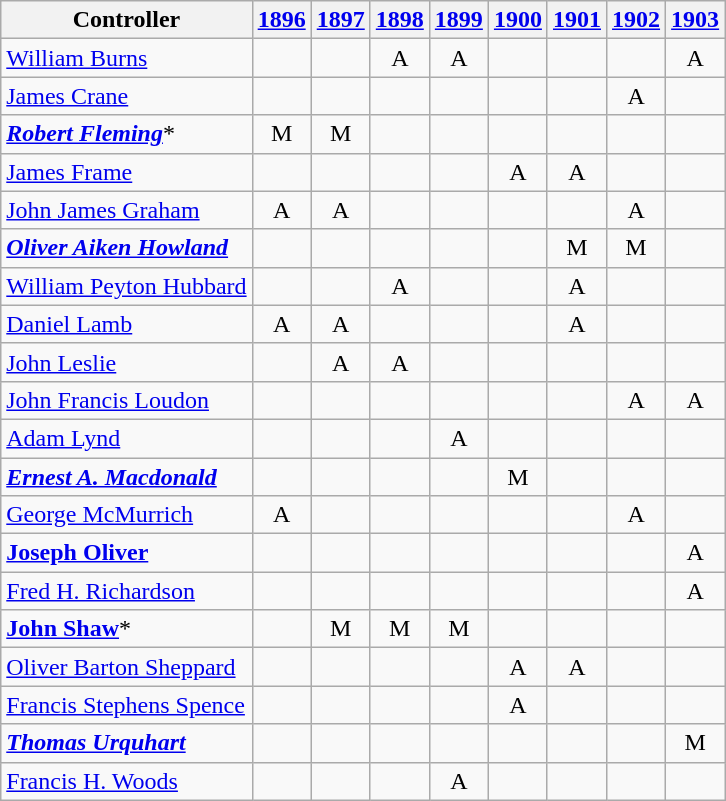<table class="wikitable">
<tr>
<th>Controller</th>
<th><a href='#'>1896</a></th>
<th><a href='#'>1897</a></th>
<th><a href='#'>1898</a></th>
<th><a href='#'>1899</a></th>
<th><a href='#'>1900</a></th>
<th><a href='#'>1901</a></th>
<th><a href='#'>1902</a></th>
<th><a href='#'>1903</a></th>
</tr>
<tr align = "center">
<td align = "left"><a href='#'>William Burns</a></td>
<td></td>
<td></td>
<td>A</td>
<td>A</td>
<td></td>
<td></td>
<td></td>
<td>A</td>
</tr>
<tr align = "center">
<td align = "left"><a href='#'>James Crane</a></td>
<td></td>
<td></td>
<td></td>
<td></td>
<td></td>
<td></td>
<td>A</td>
<td></td>
</tr>
<tr align = "center">
<td align = "left"><strong><em><a href='#'>Robert Fleming</a></em></strong>*</td>
<td>M</td>
<td>M</td>
<td></td>
<td></td>
<td></td>
<td></td>
<td></td>
<td></td>
</tr>
<tr align = "center">
<td align = "left"><a href='#'>James Frame</a></td>
<td></td>
<td></td>
<td></td>
<td></td>
<td>A</td>
<td>A</td>
<td></td>
<td></td>
</tr>
<tr align = "center">
<td align = "left"><a href='#'>John James Graham</a></td>
<td>A</td>
<td>A</td>
<td></td>
<td></td>
<td></td>
<td></td>
<td>A</td>
<td></td>
</tr>
<tr align = "center">
<td align ="left"><strong><em><a href='#'>Oliver Aiken Howland</a></em></strong></td>
<td></td>
<td></td>
<td></td>
<td></td>
<td></td>
<td>M</td>
<td>M</td>
<td></td>
</tr>
<tr align = "center">
<td align = "left"><a href='#'>William Peyton Hubbard</a></td>
<td></td>
<td></td>
<td>A</td>
<td></td>
<td></td>
<td>A</td>
<td></td>
<td></td>
</tr>
<tr align = "center">
<td align = "left"><a href='#'>Daniel Lamb</a></td>
<td>A</td>
<td>A</td>
<td></td>
<td></td>
<td></td>
<td>A</td>
<td></td>
<td></td>
</tr>
<tr align = "center">
<td align = "left"><a href='#'>John Leslie</a></td>
<td></td>
<td>A</td>
<td>A</td>
<td></td>
<td></td>
<td></td>
<td></td>
<td></td>
</tr>
<tr align = "center">
<td align = "left"><a href='#'>John Francis Loudon</a></td>
<td></td>
<td></td>
<td></td>
<td></td>
<td></td>
<td></td>
<td>A</td>
<td>A</td>
</tr>
<tr align = "center">
<td align = "left"><a href='#'>Adam Lynd</a></td>
<td></td>
<td></td>
<td></td>
<td>A</td>
<td></td>
<td></td>
<td></td>
<td></td>
</tr>
<tr align = "center">
<td align ="left"><strong><em><a href='#'>Ernest A. Macdonald</a></em></strong></td>
<td></td>
<td></td>
<td></td>
<td></td>
<td>M</td>
<td></td>
<td></td>
<td></td>
</tr>
<tr align = "center">
<td align = "left"><a href='#'>George McMurrich</a></td>
<td>A</td>
<td></td>
<td></td>
<td></td>
<td></td>
<td></td>
<td>A</td>
<td></td>
</tr>
<tr align = "center">
<td align ="left"><strong><a href='#'>Joseph Oliver</a></strong></td>
<td></td>
<td></td>
<td></td>
<td></td>
<td></td>
<td></td>
<td></td>
<td>A</td>
</tr>
<tr align = "center">
<td align ="left"><a href='#'>Fred H. Richardson</a></td>
<td></td>
<td></td>
<td></td>
<td></td>
<td></td>
<td></td>
<td></td>
<td>A</td>
</tr>
<tr align = "center">
<td align = "left"><strong><a href='#'>John Shaw</a></strong>*</td>
<td></td>
<td>M</td>
<td>M</td>
<td>M</td>
<td></td>
<td></td>
<td></td>
<td></td>
</tr>
<tr align = "center">
<td align = "left"><a href='#'>Oliver Barton Sheppard</a></td>
<td></td>
<td></td>
<td></td>
<td></td>
<td>A</td>
<td>A</td>
<td></td>
<td></td>
</tr>
<tr align = "center">
<td align = "left"><a href='#'>Francis Stephens Spence</a></td>
<td></td>
<td></td>
<td></td>
<td></td>
<td>A</td>
<td></td>
<td></td>
<td></td>
</tr>
<tr align = "center">
<td align ="left"><strong><em><a href='#'>Thomas Urquhart</a></em></strong></td>
<td></td>
<td></td>
<td></td>
<td></td>
<td></td>
<td></td>
<td></td>
<td>M</td>
</tr>
<tr align = "center">
<td align = "left"><a href='#'>Francis H. Woods</a></td>
<td></td>
<td></td>
<td></td>
<td>A</td>
<td></td>
<td></td>
<td></td>
<td></td>
</tr>
</table>
